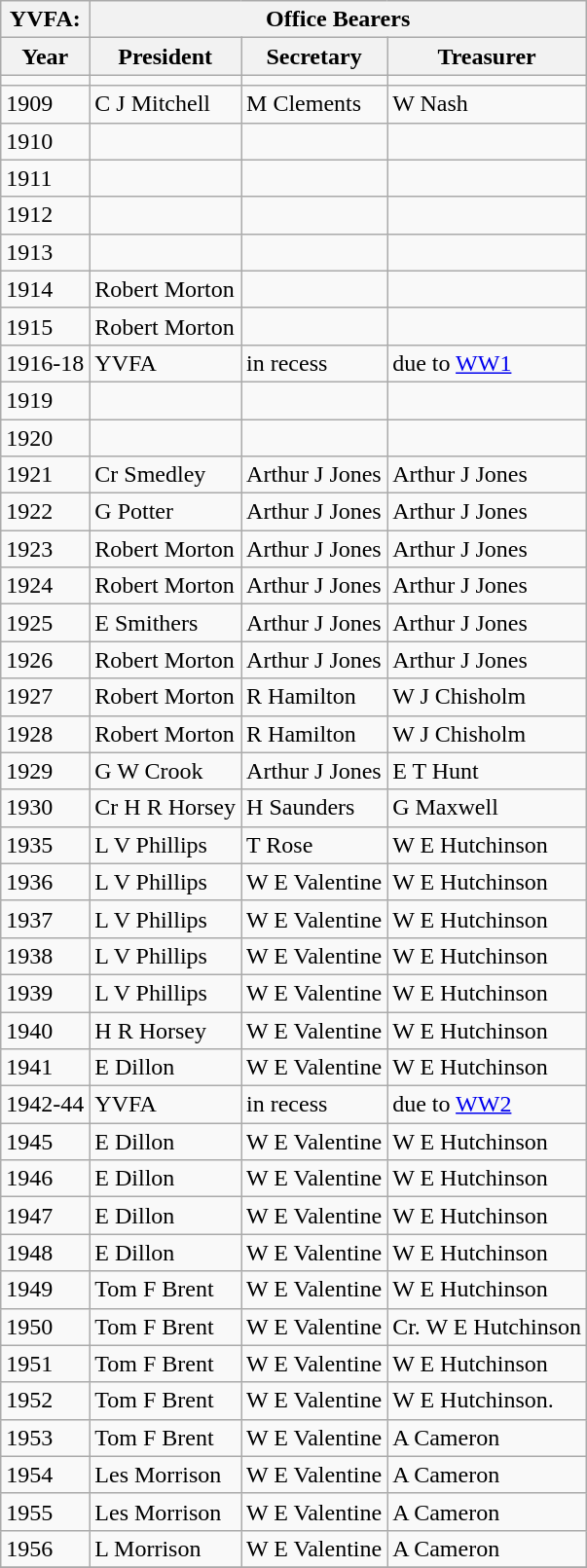<table class="wikitable collapsible collapsed">
<tr>
<th>YVFA:</th>
<th colspan=9>Office Bearers</th>
</tr>
<tr>
<th>Year</th>
<th>President</th>
<th>Secretary</th>
<th>Treasurer</th>
</tr>
<tr>
<td></td>
<td></td>
<td></td>
<td></td>
</tr>
<tr>
<td>1909</td>
<td>C J Mitchell</td>
<td>M Clements</td>
<td>W Nash</td>
</tr>
<tr>
<td>1910</td>
<td></td>
<td></td>
<td></td>
</tr>
<tr>
<td>1911</td>
<td></td>
<td></td>
<td></td>
</tr>
<tr>
<td>1912</td>
<td></td>
<td></td>
<td></td>
</tr>
<tr>
<td>1913</td>
<td></td>
<td></td>
<td></td>
</tr>
<tr>
<td>1914</td>
<td>Robert Morton</td>
<td></td>
<td></td>
</tr>
<tr>
<td>1915</td>
<td>Robert Morton</td>
<td></td>
<td></td>
</tr>
<tr>
<td>1916-18</td>
<td>YVFA</td>
<td>in recess</td>
<td>due to <a href='#'>WW1</a></td>
</tr>
<tr>
<td>1919</td>
<td></td>
<td></td>
<td></td>
</tr>
<tr>
<td>1920</td>
<td></td>
<td></td>
<td></td>
</tr>
<tr>
<td>1921</td>
<td>Cr Smedley</td>
<td>Arthur J Jones</td>
<td>Arthur J Jones</td>
</tr>
<tr>
<td>1922</td>
<td>G Potter</td>
<td>Arthur J Jones</td>
<td>Arthur J Jones</td>
</tr>
<tr>
<td>1923</td>
<td>Robert Morton</td>
<td>Arthur J Jones</td>
<td>Arthur J Jones</td>
</tr>
<tr>
<td>1924</td>
<td>Robert Morton</td>
<td>Arthur J Jones</td>
<td>Arthur J Jones</td>
</tr>
<tr>
<td>1925</td>
<td>E Smithers</td>
<td>Arthur J Jones</td>
<td>Arthur J Jones</td>
</tr>
<tr>
<td>1926</td>
<td>Robert Morton</td>
<td>Arthur J Jones</td>
<td>Arthur J Jones</td>
</tr>
<tr>
<td>1927</td>
<td>Robert Morton</td>
<td>R Hamilton</td>
<td>W J Chisholm</td>
</tr>
<tr>
<td>1928</td>
<td>Robert Morton</td>
<td>R Hamilton</td>
<td>W J Chisholm</td>
</tr>
<tr>
<td>1929</td>
<td>G W Crook</td>
<td>Arthur J Jones</td>
<td>E T Hunt</td>
</tr>
<tr>
<td>1930</td>
<td>Cr H R Horsey</td>
<td>H Saunders</td>
<td>G Maxwell</td>
</tr>
<tr>
<td>1935</td>
<td>L V Phillips</td>
<td>T Rose</td>
<td>W E Hutchinson</td>
</tr>
<tr>
<td>1936</td>
<td>L V Phillips</td>
<td>W E Valentine</td>
<td>W E Hutchinson</td>
</tr>
<tr>
<td>1937</td>
<td>L V Phillips</td>
<td>W E Valentine</td>
<td>W E Hutchinson</td>
</tr>
<tr>
<td>1938</td>
<td>L V Phillips</td>
<td>W E Valentine</td>
<td>W E Hutchinson</td>
</tr>
<tr>
<td>1939</td>
<td>L V Phillips</td>
<td>W E Valentine</td>
<td>W E Hutchinson</td>
</tr>
<tr>
<td>1940</td>
<td>H R Horsey</td>
<td>W E Valentine</td>
<td>W E Hutchinson</td>
</tr>
<tr>
<td>1941</td>
<td>E Dillon</td>
<td>W E Valentine</td>
<td>W E Hutchinson</td>
</tr>
<tr>
<td>1942-44</td>
<td>YVFA</td>
<td>in recess</td>
<td>due to <a href='#'>WW2</a></td>
</tr>
<tr>
<td>1945</td>
<td>E Dillon</td>
<td>W E Valentine</td>
<td>W E Hutchinson</td>
</tr>
<tr>
<td>1946</td>
<td>E Dillon</td>
<td>W E Valentine</td>
<td>W E Hutchinson</td>
</tr>
<tr>
<td>1947</td>
<td>E Dillon</td>
<td>W E Valentine</td>
<td>W E Hutchinson</td>
</tr>
<tr>
<td>1948</td>
<td>E Dillon</td>
<td>W E Valentine</td>
<td>W E Hutchinson</td>
</tr>
<tr>
<td>1949</td>
<td>Tom F Brent</td>
<td>W E Valentine</td>
<td>W E Hutchinson</td>
</tr>
<tr>
<td>1950</td>
<td>Tom F Brent</td>
<td>W E Valentine</td>
<td>Cr. W E Hutchinson</td>
</tr>
<tr>
<td>1951</td>
<td>Tom F Brent</td>
<td>W E Valentine</td>
<td>W E Hutchinson</td>
</tr>
<tr>
<td>1952</td>
<td>Tom F Brent</td>
<td>W E Valentine</td>
<td>W E Hutchinson.</td>
</tr>
<tr>
<td>1953</td>
<td>Tom F Brent</td>
<td>W E Valentine</td>
<td>A Cameron</td>
</tr>
<tr>
<td>1954</td>
<td>Les Morrison</td>
<td>W E Valentine</td>
<td>A Cameron</td>
</tr>
<tr>
<td>1955</td>
<td>Les Morrison</td>
<td>W E Valentine</td>
<td>A Cameron</td>
</tr>
<tr>
<td>1956</td>
<td>L Morrison</td>
<td>W E Valentine</td>
<td>A Cameron</td>
</tr>
<tr>
</tr>
</table>
